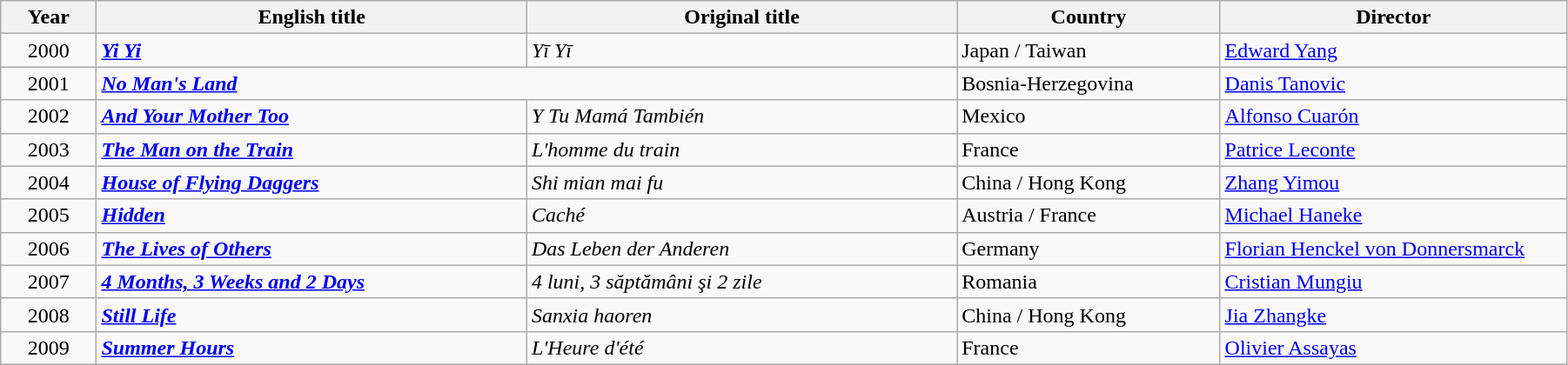<table class="wikitable" width="95%" cellpadding="5">
<tr>
<th width="50"><strong>Year</strong></th>
<th width="250"><strong>English title</strong></th>
<th width="250"><strong>Original title</strong></th>
<th width="150"><strong>Country</strong></th>
<th width="200"><strong>Director</strong></th>
</tr>
<tr>
<td style="text-align:center;">2000</td>
<td><strong><em><a href='#'>Yi Yi</a></em></strong></td>
<td><em>Yī Yī</em></td>
<td>Japan / Taiwan</td>
<td><a href='#'>Edward Yang</a></td>
</tr>
<tr>
<td style="text-align:center;">2001</td>
<td colspan="2"><strong><em><a href='#'>No Man's Land</a></em></strong></td>
<td>Bosnia-Herzegovina</td>
<td><a href='#'>Danis Tanovic</a></td>
</tr>
<tr>
<td style="text-align:center;">2002</td>
<td><strong><em><a href='#'>And Your Mother Too</a></em></strong></td>
<td><em>Y Tu Mamá También</em></td>
<td>Mexico</td>
<td><a href='#'>Alfonso Cuarón</a></td>
</tr>
<tr>
<td style="text-align:center;">2003</td>
<td><strong><em><a href='#'>The Man on the Train</a></em></strong></td>
<td><em>L'homme du train</em></td>
<td>France</td>
<td><a href='#'>Patrice Leconte</a></td>
</tr>
<tr>
<td style="text-align:center;">2004</td>
<td><strong><em><a href='#'>House of Flying Daggers</a></em></strong></td>
<td><em>Shi mian mai fu</em></td>
<td>China / Hong Kong</td>
<td><a href='#'>Zhang Yimou</a></td>
</tr>
<tr>
<td style="text-align:center;">2005</td>
<td><strong><em><a href='#'>Hidden</a></em></strong></td>
<td><em>Caché</em></td>
<td>Austria / France</td>
<td><a href='#'>Michael Haneke</a></td>
</tr>
<tr>
<td style="text-align:center;">2006</td>
<td><strong><em><a href='#'>The Lives of Others</a></em></strong></td>
<td><em>Das Leben der Anderen</em></td>
<td>Germany</td>
<td><a href='#'>Florian Henckel von Donnersmarck</a></td>
</tr>
<tr>
<td style="text-align:center;">2007</td>
<td><strong><em><a href='#'>4 Months, 3 Weeks and 2 Days</a></em></strong></td>
<td><em>4 luni, 3 săptămâni şi 2 zile</em></td>
<td>Romania</td>
<td><a href='#'>Cristian Mungiu</a></td>
</tr>
<tr>
<td style="text-align:center;">2008</td>
<td><strong><em><a href='#'>Still Life</a></em></strong></td>
<td><em>Sanxia haoren</em></td>
<td>China / Hong Kong</td>
<td><a href='#'>Jia Zhangke</a></td>
</tr>
<tr>
<td style="text-align:center;">2009</td>
<td><strong><em><a href='#'>Summer Hours</a></em></strong></td>
<td><em>L'Heure d'été</em></td>
<td>France</td>
<td><a href='#'>Olivier Assayas</a></td>
</tr>
</table>
